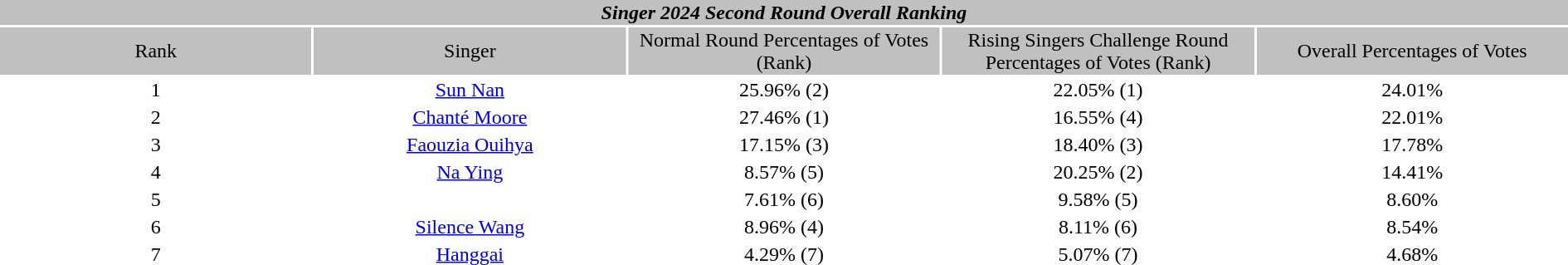<table width="100%" style="text-align:center">
<tr align=center style="background:silver">
<td colspan="5"><div><strong><em>Singer<em> 2024 Second Round Overall Ranking<strong></div></td>
</tr>
<tr align=center style="background:silver">
<td style="width:20%"></strong>Rank<strong></td>
<td style="width:20%"></strong>Singer<strong></td>
<td style="width:20%"></strong>Normal Round Percentages of Votes (Rank)<strong></td>
<td style="width:20%"></strong>Rising Singers Challenge Round Percentages of Votes (Rank)<strong></td>
<td style="width:20%"></strong>Overall Percentages of Votes<strong></td>
</tr>
<tr>
<td>1</td>
<td><a href='#'>Sun Nan</a></td>
<td>25.96% (2)</td>
<td>22.05% (1)</td>
<td>24.01%</td>
</tr>
<tr>
<td>2</td>
<td><a href='#'>Chanté Moore</a></td>
<td>27.46% (1)</td>
<td>16.55% (4)</td>
<td>22.01%</td>
</tr>
<tr>
<td>3</td>
<td><a href='#'>Faouzia Ouihya</a></td>
<td>17.15% (3)</td>
<td>18.40% (3)</td>
<td>17.78%</td>
</tr>
<tr>
<td>4</td>
<td><a href='#'>Na Ying</a></td>
<td>8.57% (5)</td>
<td>20.25% (2)</td>
<td>14.41%</td>
</tr>
<tr>
<td>5</td>
<td></td>
<td>7.61% (6)</td>
<td>9.58% (5)</td>
<td>8.60%</td>
</tr>
<tr>
<td>6</td>
<td><a href='#'>Silence Wang</a></td>
<td>8.96% (4)</td>
<td>8.11% (6)</td>
<td>8.54%</td>
</tr>
<tr>
<td>7</td>
<td><a href='#'>Hanggai</a></td>
<td>4.29% (7)</td>
<td>5.07% (7)</td>
<td>4.68%</td>
</tr>
</table>
